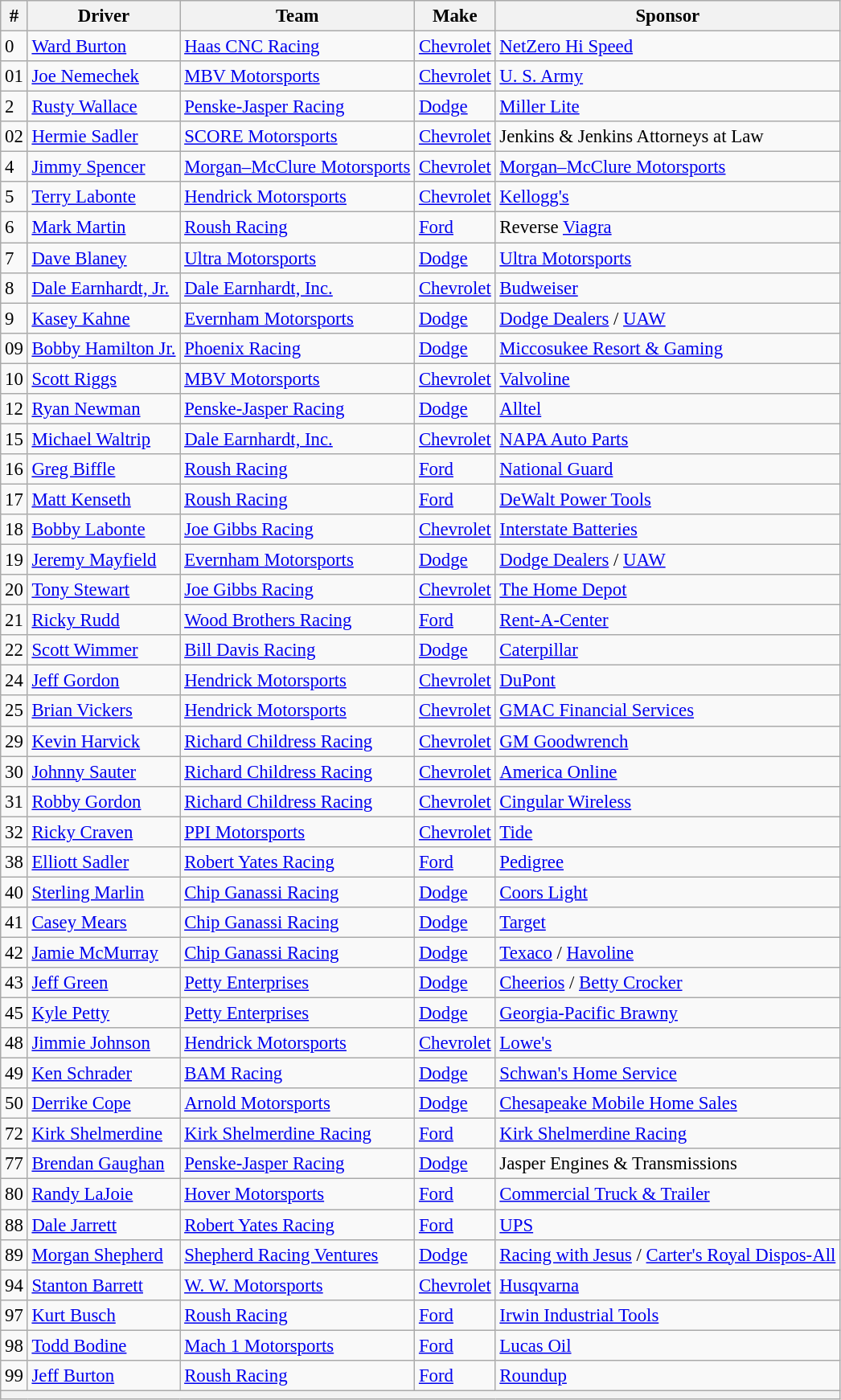<table class="wikitable" style="font-size:95%">
<tr>
<th>#</th>
<th>Driver</th>
<th>Team</th>
<th>Make</th>
<th>Sponsor</th>
</tr>
<tr>
<td>0</td>
<td><a href='#'>Ward Burton</a></td>
<td><a href='#'>Haas CNC Racing</a></td>
<td><a href='#'>Chevrolet</a></td>
<td><a href='#'>NetZero Hi Speed</a></td>
</tr>
<tr>
<td>01</td>
<td><a href='#'>Joe Nemechek</a></td>
<td><a href='#'>MBV Motorsports</a></td>
<td><a href='#'>Chevrolet</a></td>
<td><a href='#'>U. S. Army</a></td>
</tr>
<tr>
<td>2</td>
<td><a href='#'>Rusty Wallace</a></td>
<td><a href='#'>Penske-Jasper Racing</a></td>
<td><a href='#'>Dodge</a></td>
<td><a href='#'>Miller Lite</a></td>
</tr>
<tr>
<td>02</td>
<td><a href='#'>Hermie Sadler</a></td>
<td><a href='#'>SCORE Motorsports</a></td>
<td><a href='#'>Chevrolet</a></td>
<td>Jenkins & Jenkins Attorneys at Law</td>
</tr>
<tr>
<td>4</td>
<td><a href='#'>Jimmy Spencer</a></td>
<td><a href='#'>Morgan–McClure Motorsports</a></td>
<td><a href='#'>Chevrolet</a></td>
<td><a href='#'>Morgan–McClure Motorsports</a></td>
</tr>
<tr>
<td>5</td>
<td><a href='#'>Terry Labonte</a></td>
<td><a href='#'>Hendrick Motorsports</a></td>
<td><a href='#'>Chevrolet</a></td>
<td><a href='#'>Kellogg's</a></td>
</tr>
<tr>
<td>6</td>
<td><a href='#'>Mark Martin</a></td>
<td><a href='#'>Roush Racing</a></td>
<td><a href='#'>Ford</a></td>
<td>Reverse <a href='#'>Viagra</a></td>
</tr>
<tr>
<td>7</td>
<td><a href='#'>Dave Blaney</a></td>
<td><a href='#'>Ultra Motorsports</a></td>
<td><a href='#'>Dodge</a></td>
<td><a href='#'>Ultra Motorsports</a></td>
</tr>
<tr>
<td>8</td>
<td><a href='#'>Dale Earnhardt, Jr.</a></td>
<td><a href='#'>Dale Earnhardt, Inc.</a></td>
<td><a href='#'>Chevrolet</a></td>
<td><a href='#'>Budweiser</a></td>
</tr>
<tr>
<td>9</td>
<td><a href='#'>Kasey Kahne</a></td>
<td><a href='#'>Evernham Motorsports</a></td>
<td><a href='#'>Dodge</a></td>
<td><a href='#'>Dodge Dealers</a> / <a href='#'>UAW</a></td>
</tr>
<tr>
<td>09</td>
<td><a href='#'>Bobby Hamilton Jr.</a></td>
<td><a href='#'>Phoenix Racing</a></td>
<td><a href='#'>Dodge</a></td>
<td><a href='#'>Miccosukee Resort & Gaming</a></td>
</tr>
<tr>
<td>10</td>
<td><a href='#'>Scott Riggs</a></td>
<td><a href='#'>MBV Motorsports</a></td>
<td><a href='#'>Chevrolet</a></td>
<td><a href='#'>Valvoline</a></td>
</tr>
<tr>
<td>12</td>
<td><a href='#'>Ryan Newman</a></td>
<td><a href='#'>Penske-Jasper Racing</a></td>
<td><a href='#'>Dodge</a></td>
<td><a href='#'>Alltel</a></td>
</tr>
<tr>
<td>15</td>
<td><a href='#'>Michael Waltrip</a></td>
<td><a href='#'>Dale Earnhardt, Inc.</a></td>
<td><a href='#'>Chevrolet</a></td>
<td><a href='#'>NAPA Auto Parts</a></td>
</tr>
<tr>
<td>16</td>
<td><a href='#'>Greg Biffle</a></td>
<td><a href='#'>Roush Racing</a></td>
<td><a href='#'>Ford</a></td>
<td><a href='#'>National Guard</a></td>
</tr>
<tr>
<td>17</td>
<td><a href='#'>Matt Kenseth</a></td>
<td><a href='#'>Roush Racing</a></td>
<td><a href='#'>Ford</a></td>
<td><a href='#'>DeWalt Power Tools</a></td>
</tr>
<tr>
<td>18</td>
<td><a href='#'>Bobby Labonte</a></td>
<td><a href='#'>Joe Gibbs Racing</a></td>
<td><a href='#'>Chevrolet</a></td>
<td><a href='#'>Interstate Batteries</a></td>
</tr>
<tr>
<td>19</td>
<td><a href='#'>Jeremy Mayfield</a></td>
<td><a href='#'>Evernham Motorsports</a></td>
<td><a href='#'>Dodge</a></td>
<td><a href='#'>Dodge Dealers</a> / <a href='#'>UAW</a></td>
</tr>
<tr>
<td>20</td>
<td><a href='#'>Tony Stewart</a></td>
<td><a href='#'>Joe Gibbs Racing</a></td>
<td><a href='#'>Chevrolet</a></td>
<td><a href='#'>The Home Depot</a></td>
</tr>
<tr>
<td>21</td>
<td><a href='#'>Ricky Rudd</a></td>
<td><a href='#'>Wood Brothers Racing</a></td>
<td><a href='#'>Ford</a></td>
<td><a href='#'>Rent-A-Center</a></td>
</tr>
<tr>
<td>22</td>
<td><a href='#'>Scott Wimmer</a></td>
<td><a href='#'>Bill Davis Racing</a></td>
<td><a href='#'>Dodge</a></td>
<td><a href='#'>Caterpillar</a></td>
</tr>
<tr>
<td>24</td>
<td><a href='#'>Jeff Gordon</a></td>
<td><a href='#'>Hendrick Motorsports</a></td>
<td><a href='#'>Chevrolet</a></td>
<td><a href='#'>DuPont</a></td>
</tr>
<tr>
<td>25</td>
<td><a href='#'>Brian Vickers</a></td>
<td><a href='#'>Hendrick Motorsports</a></td>
<td><a href='#'>Chevrolet</a></td>
<td><a href='#'>GMAC Financial Services</a></td>
</tr>
<tr>
<td>29</td>
<td><a href='#'>Kevin Harvick</a></td>
<td><a href='#'>Richard Childress Racing</a></td>
<td><a href='#'>Chevrolet</a></td>
<td><a href='#'>GM Goodwrench</a></td>
</tr>
<tr>
<td>30</td>
<td><a href='#'>Johnny Sauter</a></td>
<td><a href='#'>Richard Childress Racing</a></td>
<td><a href='#'>Chevrolet</a></td>
<td><a href='#'>America Online</a></td>
</tr>
<tr>
<td>31</td>
<td><a href='#'>Robby Gordon</a></td>
<td><a href='#'>Richard Childress Racing</a></td>
<td><a href='#'>Chevrolet</a></td>
<td><a href='#'>Cingular Wireless</a></td>
</tr>
<tr>
<td>32</td>
<td><a href='#'>Ricky Craven</a></td>
<td><a href='#'>PPI Motorsports</a></td>
<td><a href='#'>Chevrolet</a></td>
<td><a href='#'>Tide</a></td>
</tr>
<tr>
<td>38</td>
<td><a href='#'>Elliott Sadler</a></td>
<td><a href='#'>Robert Yates Racing</a></td>
<td><a href='#'>Ford</a></td>
<td><a href='#'>Pedigree</a></td>
</tr>
<tr>
<td>40</td>
<td><a href='#'>Sterling Marlin</a></td>
<td><a href='#'>Chip Ganassi Racing</a></td>
<td><a href='#'>Dodge</a></td>
<td><a href='#'>Coors Light</a></td>
</tr>
<tr>
<td>41</td>
<td><a href='#'>Casey Mears</a></td>
<td><a href='#'>Chip Ganassi Racing</a></td>
<td><a href='#'>Dodge</a></td>
<td><a href='#'>Target</a></td>
</tr>
<tr>
<td>42</td>
<td><a href='#'>Jamie McMurray</a></td>
<td><a href='#'>Chip Ganassi Racing</a></td>
<td><a href='#'>Dodge</a></td>
<td><a href='#'>Texaco</a> / <a href='#'>Havoline</a></td>
</tr>
<tr>
<td>43</td>
<td><a href='#'>Jeff Green</a></td>
<td><a href='#'>Petty Enterprises</a></td>
<td><a href='#'>Dodge</a></td>
<td><a href='#'>Cheerios</a> / <a href='#'>Betty Crocker</a></td>
</tr>
<tr>
<td>45</td>
<td><a href='#'>Kyle Petty</a></td>
<td><a href='#'>Petty Enterprises</a></td>
<td><a href='#'>Dodge</a></td>
<td><a href='#'>Georgia-Pacific Brawny</a></td>
</tr>
<tr>
<td>48</td>
<td><a href='#'>Jimmie Johnson</a></td>
<td><a href='#'>Hendrick Motorsports</a></td>
<td><a href='#'>Chevrolet</a></td>
<td><a href='#'>Lowe's</a></td>
</tr>
<tr>
<td>49</td>
<td><a href='#'>Ken Schrader</a></td>
<td><a href='#'>BAM Racing</a></td>
<td><a href='#'>Dodge</a></td>
<td><a href='#'>Schwan's Home Service</a></td>
</tr>
<tr>
<td>50</td>
<td><a href='#'>Derrike Cope</a></td>
<td><a href='#'>Arnold Motorsports</a></td>
<td><a href='#'>Dodge</a></td>
<td><a href='#'>Chesapeake Mobile Home Sales</a></td>
</tr>
<tr>
<td>72</td>
<td><a href='#'>Kirk Shelmerdine</a></td>
<td><a href='#'>Kirk Shelmerdine Racing</a></td>
<td><a href='#'>Ford</a></td>
<td><a href='#'>Kirk Shelmerdine Racing</a></td>
</tr>
<tr>
<td>77</td>
<td><a href='#'>Brendan Gaughan</a></td>
<td><a href='#'>Penske-Jasper Racing</a></td>
<td><a href='#'>Dodge</a></td>
<td>Jasper Engines & Transmissions</td>
</tr>
<tr>
<td>80</td>
<td><a href='#'>Randy LaJoie</a></td>
<td><a href='#'>Hover Motorsports</a></td>
<td><a href='#'>Ford</a></td>
<td><a href='#'>Commercial Truck & Trailer</a></td>
</tr>
<tr>
<td>88</td>
<td><a href='#'>Dale Jarrett</a></td>
<td><a href='#'>Robert Yates Racing</a></td>
<td><a href='#'>Ford</a></td>
<td><a href='#'>UPS</a></td>
</tr>
<tr>
<td>89</td>
<td><a href='#'>Morgan Shepherd</a></td>
<td><a href='#'>Shepherd Racing Ventures</a></td>
<td><a href='#'>Dodge</a></td>
<td><a href='#'>Racing with Jesus</a> / <a href='#'>Carter's Royal Dispos-All</a></td>
</tr>
<tr>
<td>94</td>
<td><a href='#'>Stanton Barrett</a></td>
<td><a href='#'>W. W. Motorsports</a></td>
<td><a href='#'>Chevrolet</a></td>
<td><a href='#'>Husqvarna</a></td>
</tr>
<tr>
<td>97</td>
<td><a href='#'>Kurt Busch</a></td>
<td><a href='#'>Roush Racing</a></td>
<td><a href='#'>Ford</a></td>
<td><a href='#'>Irwin Industrial Tools</a></td>
</tr>
<tr>
<td>98</td>
<td><a href='#'>Todd Bodine</a></td>
<td><a href='#'>Mach 1 Motorsports</a></td>
<td><a href='#'>Ford</a></td>
<td><a href='#'>Lucas Oil</a></td>
</tr>
<tr>
<td>99</td>
<td><a href='#'>Jeff Burton</a></td>
<td><a href='#'>Roush Racing</a></td>
<td><a href='#'>Ford</a></td>
<td><a href='#'>Roundup</a></td>
</tr>
<tr>
<th colspan="5"></th>
</tr>
</table>
